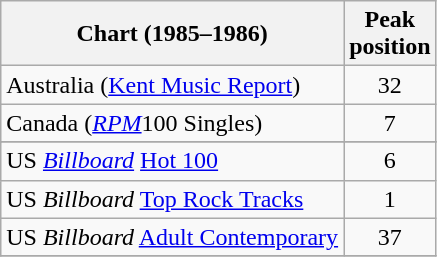<table class="wikitable sortable" border="1">
<tr>
<th scope="col">Chart (1985–1986)</th>
<th scope="col">Peak<br>position</th>
</tr>
<tr>
<td>Australia (<a href='#'>Kent Music Report</a>)</td>
<td style="text-align:center;">32</td>
</tr>
<tr>
<td>Canada (<em><a href='#'>RPM</a></em>100 Singles)</td>
<td style="text-align:center;">7</td>
</tr>
<tr>
</tr>
<tr>
<td>US <em><a href='#'>Billboard</a></em> <a href='#'>Hot 100</a></td>
<td style="text-align:center;">6</td>
</tr>
<tr>
<td>US <em>Billboard</em> <a href='#'>Top Rock Tracks</a></td>
<td style="text-align:center;">1</td>
</tr>
<tr>
<td>US <em>Billboard</em> <a href='#'>Adult Contemporary</a></td>
<td align="center">37</td>
</tr>
<tr>
</tr>
</table>
